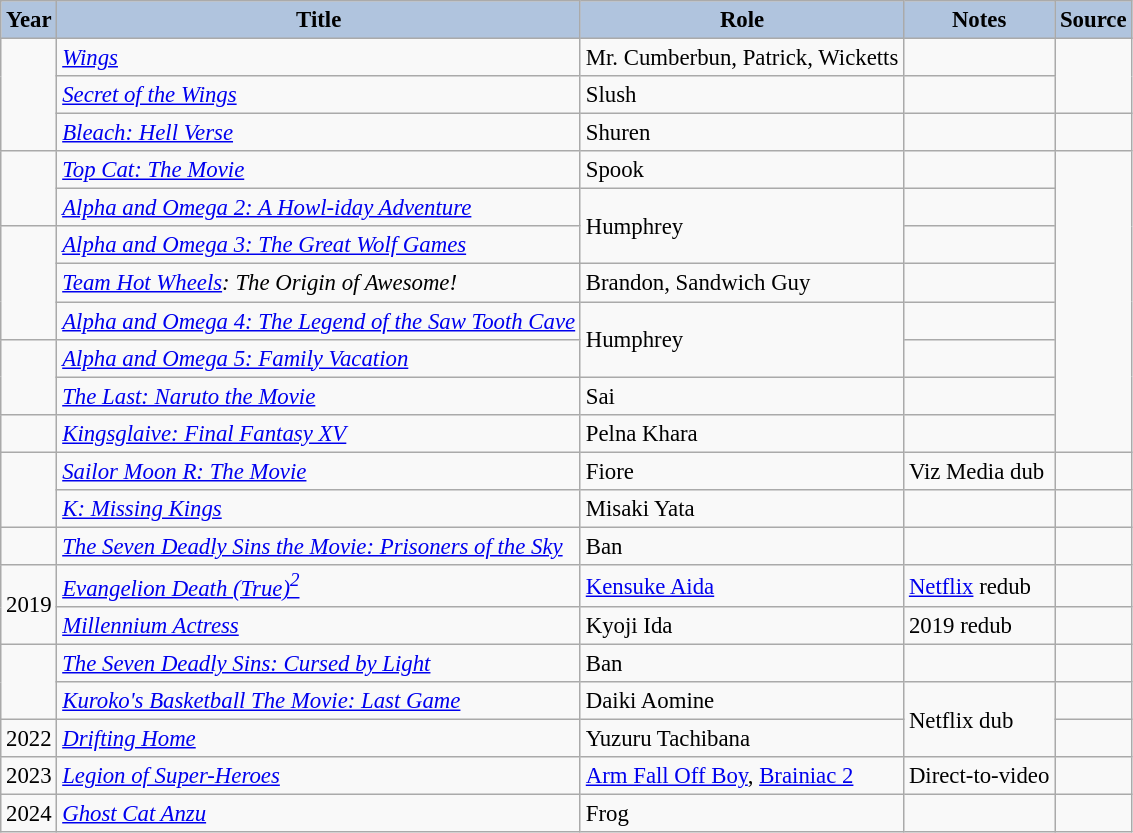<table class="wikitable sortable plainrowheaders" style="width=95%; font-size: 95%;">
<tr>
<th style="background:#b0c4de;">Year </th>
<th style="background:#b0c4de;">Title</th>
<th style="background:#b0c4de;">Role</th>
<th style="background:#b0c4de;" class="unsortable">Notes </th>
<th style="background:#b0c4de;" class="unsortable">Source</th>
</tr>
<tr>
<td rowspan="3"></td>
<td><em><a href='#'>Wings</a></em></td>
<td>Mr. Cumberbun, Patrick, Wicketts</td>
<td></td>
<td rowspan="2"></td>
</tr>
<tr>
<td><em><a href='#'>Secret of the Wings</a></em></td>
<td>Slush</td>
<td></td>
</tr>
<tr>
<td><em><a href='#'>Bleach: Hell Verse</a></em></td>
<td>Shuren</td>
<td></td>
<td></td>
</tr>
<tr>
<td rowspan="2"></td>
<td><em><a href='#'>Top Cat: The Movie</a></em></td>
<td>Spook</td>
<td></td>
<td rowspan="8"></td>
</tr>
<tr>
<td><em><a href='#'>Alpha and Omega 2: A Howl-iday Adventure</a></em></td>
<td rowspan=2>Humphrey</td>
<td></td>
</tr>
<tr>
<td rowspan="3"></td>
<td><em><a href='#'>Alpha and Omega 3: The Great Wolf Games</a></em></td>
<td></td>
</tr>
<tr>
<td><em><a href='#'>Team Hot Wheels</a>: The Origin of Awesome!</em></td>
<td>Brandon, Sandwich Guy</td>
<td></td>
</tr>
<tr>
<td><em><a href='#'>Alpha and Omega 4: The Legend of the Saw Tooth Cave</a></em></td>
<td rowspan=2>Humphrey</td>
<td></td>
</tr>
<tr>
<td rowspan="2"></td>
<td><em><a href='#'>Alpha and Omega 5: Family Vacation</a></em></td>
<td></td>
</tr>
<tr>
<td><em><a href='#'>The Last: Naruto the Movie</a></em></td>
<td>Sai</td>
<td></td>
</tr>
<tr>
<td></td>
<td><em><a href='#'>Kingsglaive: Final Fantasy XV</a></em></td>
<td>Pelna Khara</td>
<td></td>
</tr>
<tr>
<td rowspan="2"></td>
<td><em><a href='#'>Sailor Moon R: The Movie</a></em></td>
<td>Fiore</td>
<td>Viz Media dub</td>
<td></td>
</tr>
<tr>
<td><em><a href='#'>K: Missing Kings</a></em></td>
<td>Misaki Yata</td>
<td></td>
<td></td>
</tr>
<tr>
<td></td>
<td><em><a href='#'>The Seven Deadly Sins the Movie: Prisoners of the Sky</a></em></td>
<td>Ban</td>
<td></td>
<td></td>
</tr>
<tr>
<td rowspan="2">2019</td>
<td><a href='#'><em>Evangelion Death (True)<sup>2</sup></em></a></td>
<td><a href='#'>Kensuke Aida</a></td>
<td><a href='#'>Netflix</a> redub</td>
<td></td>
</tr>
<tr>
<td><em><a href='#'>Millennium Actress</a></em></td>
<td>Kyoji Ida</td>
<td>2019 redub</td>
<td></td>
</tr>
<tr>
<td rowspan="2"></td>
<td><em><a href='#'>The Seven Deadly Sins: Cursed by Light</a></em></td>
<td>Ban</td>
<td></td>
<td></td>
</tr>
<tr>
<td><em><a href='#'>Kuroko's Basketball The Movie: Last Game</a></em></td>
<td>Daiki Aomine</td>
<td rowspan="2">Netflix dub</td>
<td></td>
</tr>
<tr>
<td>2022</td>
<td><em><a href='#'>Drifting Home</a></em></td>
<td>Yuzuru Tachibana</td>
<td></td>
</tr>
<tr>
<td>2023</td>
<td><em><a href='#'>Legion of Super-Heroes</a></em></td>
<td><a href='#'>Arm Fall Off Boy</a>, <a href='#'>Brainiac 2</a></td>
<td>Direct-to-video</td>
<td></td>
</tr>
<tr>
<td>2024</td>
<td><a href='#'><em>Ghost Cat Anzu</em></a></td>
<td>Frog</td>
<td></td>
<td></td>
</tr>
</table>
